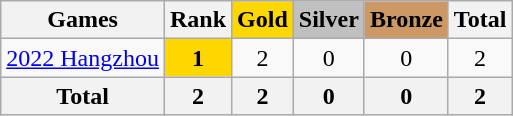<table class="wikitable sortable" style="text-align:center">
<tr>
<th>Games</th>
<th>Rank</th>
<th style="background-color:gold;">Gold</th>
<th style="background-color:silver;">Silver</th>
<th style="background-color:#c96;">Bronze</th>
<th>Total</th>
</tr>
<tr>
<td align=left><a href='#'>2022 Hangzhou</a></td>
<td bgcolor=gold><strong>1</strong></td>
<td>2</td>
<td>0</td>
<td>0</td>
<td>2</td>
</tr>
<tr>
<th>Total</th>
<th>2</th>
<th>2</th>
<th>0</th>
<th>0</th>
<th>2</th>
</tr>
</table>
